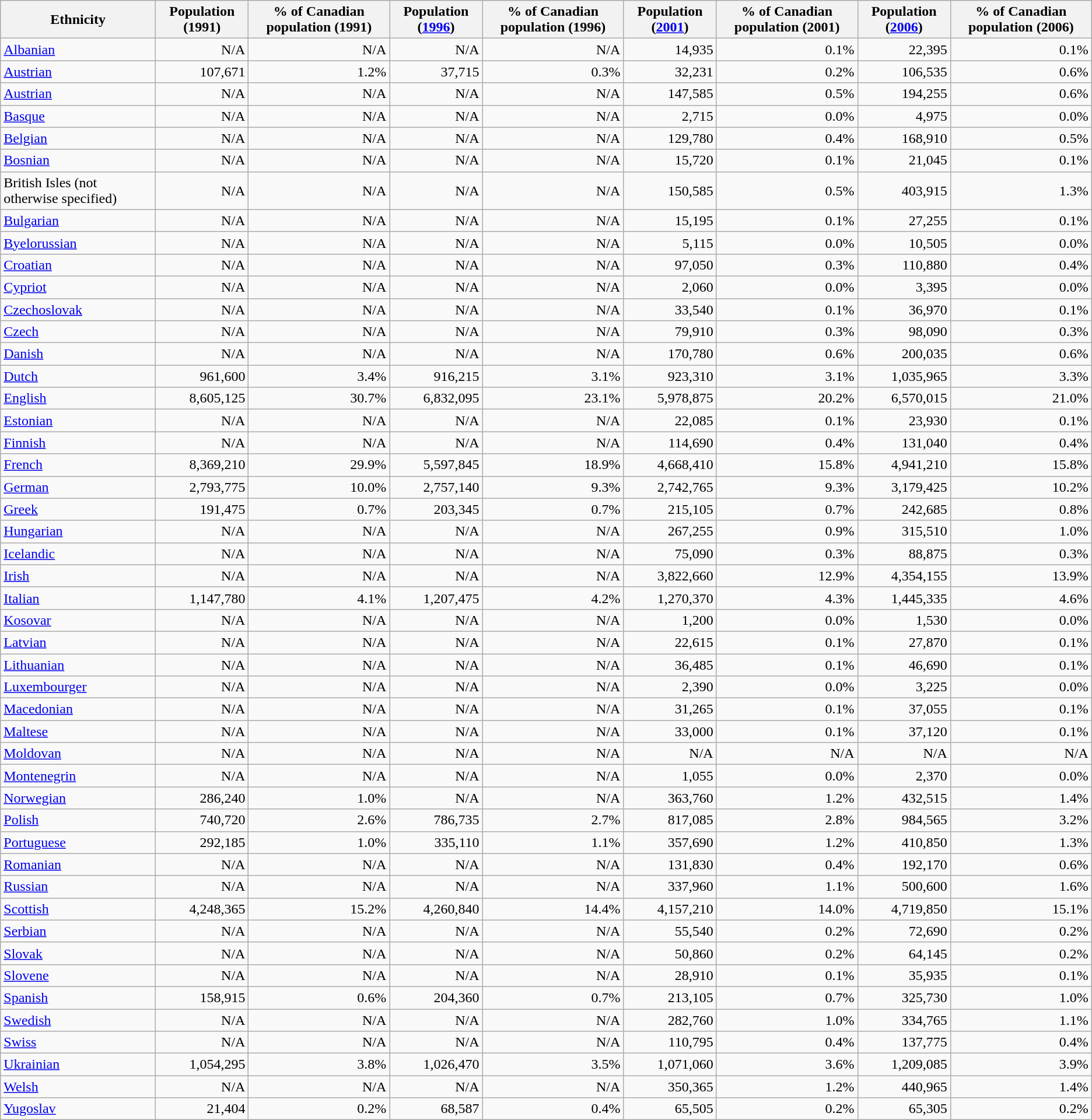<table class="sort wikitable sortable" font-size:90%;">
<tr>
<th>Ethnicity</th>
<th>Population (1991)</th>
<th>% of Canadian population (1991)</th>
<th>Population (<a href='#'>1996</a>)</th>
<th>% of Canadian population (1996)</th>
<th>Population (<a href='#'>2001</a>)</th>
<th>% of Canadian population (2001)</th>
<th>Population (<a href='#'>2006</a>)</th>
<th>% of Canadian population (2006)</th>
</tr>
<tr>
<td><a href='#'>Albanian</a></td>
<td align="right">N/A</td>
<td align="right">N/A</td>
<td align="right">N/A</td>
<td align="right">N/A</td>
<td align="right">14,935</td>
<td align="right">0.1%</td>
<td align="right">22,395</td>
<td align="right">0.1%</td>
</tr>
<tr>
<td><a href='#'>Austrian</a></td>
<td align="right">107,671</td>
<td align="right">1.2%</td>
<td align="right">37,715</td>
<td align="right">0.3%</td>
<td align="right">32,231</td>
<td align="right">0.2%</td>
<td align="right">106,535</td>
<td align="right">0.6%</td>
</tr>
<tr>
<td><a href='#'>Austrian</a></td>
<td align="right">N/A</td>
<td align="right">N/A</td>
<td align="right">N/A</td>
<td align="right">N/A</td>
<td align="right">147,585</td>
<td align="right">0.5%</td>
<td align="right">194,255</td>
<td align="right">0.6%</td>
</tr>
<tr>
<td><a href='#'>Basque</a></td>
<td align="right">N/A</td>
<td align="right">N/A</td>
<td align="right">N/A</td>
<td align="right">N/A</td>
<td align="right">2,715</td>
<td align="right">0.0%</td>
<td align="right">4,975</td>
<td align="right">0.0%</td>
</tr>
<tr>
<td><a href='#'>Belgian</a></td>
<td align="right">N/A</td>
<td align="right">N/A</td>
<td align="right">N/A</td>
<td align="right">N/A</td>
<td align="right">129,780</td>
<td align="right">0.4%</td>
<td align="right">168,910</td>
<td align="right">0.5%</td>
</tr>
<tr>
<td><a href='#'>Bosnian</a></td>
<td align="right">N/A</td>
<td align="right">N/A</td>
<td align="right">N/A</td>
<td align="right">N/A</td>
<td align="right">15,720</td>
<td align="right">0.1%</td>
<td align="right">21,045</td>
<td align="right">0.1%</td>
</tr>
<tr>
<td>British Isles (not otherwise specified)</td>
<td align="right">N/A</td>
<td align="right">N/A</td>
<td align="right">N/A</td>
<td align="right">N/A</td>
<td align="right">150,585</td>
<td align="right">0.5%</td>
<td align="right">403,915</td>
<td align="right">1.3%</td>
</tr>
<tr>
<td><a href='#'>Bulgarian</a></td>
<td align="right">N/A</td>
<td align="right">N/A</td>
<td align="right">N/A</td>
<td align="right">N/A</td>
<td align="right">15,195</td>
<td align="right">0.1%</td>
<td align="right">27,255</td>
<td align="right">0.1%</td>
</tr>
<tr>
<td><a href='#'>Byelorussian</a></td>
<td align="right">N/A</td>
<td align="right">N/A</td>
<td align="right">N/A</td>
<td align="right">N/A</td>
<td align="right">5,115</td>
<td align="right">0.0%</td>
<td align="right">10,505</td>
<td align="right">0.0%</td>
</tr>
<tr>
<td><a href='#'>Croatian</a></td>
<td align="right">N/A</td>
<td align="right">N/A</td>
<td align="right">N/A</td>
<td align="right">N/A</td>
<td align="right">97,050</td>
<td align="right">0.3%</td>
<td align="right">110,880</td>
<td align="right">0.4%</td>
</tr>
<tr>
<td><a href='#'>Cypriot</a></td>
<td align="right">N/A</td>
<td align="right">N/A</td>
<td align="right">N/A</td>
<td align="right">N/A</td>
<td align="right">2,060</td>
<td align="right">0.0%</td>
<td align="right">3,395</td>
<td align="right">0.0%</td>
</tr>
<tr>
<td><a href='#'>Czechoslovak</a></td>
<td align="right">N/A</td>
<td align="right">N/A</td>
<td align="right">N/A</td>
<td align="right">N/A</td>
<td align="right">33,540</td>
<td align="right">0.1%</td>
<td align="right">36,970</td>
<td align="right">0.1%</td>
</tr>
<tr>
<td><a href='#'>Czech</a></td>
<td align="right">N/A</td>
<td align="right">N/A</td>
<td align="right">N/A</td>
<td align="right">N/A</td>
<td align="right">79,910</td>
<td align="right">0.3%</td>
<td align="right">98,090</td>
<td align="right">0.3%</td>
</tr>
<tr>
<td><a href='#'>Danish</a></td>
<td align="right">N/A</td>
<td align="right">N/A</td>
<td align="right">N/A</td>
<td align="right">N/A</td>
<td align="right">170,780</td>
<td align="right">0.6%</td>
<td align="right">200,035</td>
<td align="right">0.6%</td>
</tr>
<tr>
<td><a href='#'>Dutch</a></td>
<td align="right">961,600</td>
<td align="right">3.4%</td>
<td align="right">916,215</td>
<td align="right">3.1%</td>
<td align="right">923,310</td>
<td align="right">3.1%</td>
<td align="right">1,035,965</td>
<td align="right">3.3%</td>
</tr>
<tr>
<td><a href='#'>English</a></td>
<td align="right">8,605,125</td>
<td align="right">30.7%</td>
<td align="right">6,832,095</td>
<td align="right">23.1%</td>
<td align="right">5,978,875</td>
<td align="right">20.2%</td>
<td align="right">6,570,015</td>
<td align="right">21.0%</td>
</tr>
<tr>
<td><a href='#'>Estonian</a></td>
<td align="right">N/A</td>
<td align="right">N/A</td>
<td align="right">N/A</td>
<td align="right">N/A</td>
<td align="right">22,085</td>
<td align="right">0.1%</td>
<td align="right">23,930</td>
<td align="right">0.1%</td>
</tr>
<tr>
<td><a href='#'>Finnish</a></td>
<td align="right">N/A</td>
<td align="right">N/A</td>
<td align="right">N/A</td>
<td align="right">N/A</td>
<td align="right">114,690</td>
<td align="right">0.4%</td>
<td align="right">131,040</td>
<td align="right">0.4%</td>
</tr>
<tr>
<td><a href='#'>French</a></td>
<td align="right">8,369,210</td>
<td align="right">29.9%</td>
<td align="right">5,597,845</td>
<td align="right">18.9%</td>
<td align="right">4,668,410</td>
<td align="right">15.8%</td>
<td align="right">4,941,210</td>
<td align="right">15.8%</td>
</tr>
<tr>
<td><a href='#'>German</a></td>
<td align="right">2,793,775</td>
<td align="right">10.0%</td>
<td align="right">2,757,140</td>
<td align="right">9.3%</td>
<td align="right">2,742,765</td>
<td align="right">9.3%</td>
<td align="right">3,179,425</td>
<td align="right">10.2%</td>
</tr>
<tr>
<td><a href='#'>Greek</a></td>
<td align="right">191,475</td>
<td align="right">0.7%</td>
<td align="right">203,345</td>
<td align="right">0.7%</td>
<td align="right">215,105</td>
<td align="right">0.7%</td>
<td align="right">242,685</td>
<td align="right">0.8%</td>
</tr>
<tr>
<td><a href='#'>Hungarian</a></td>
<td align="right">N/A</td>
<td align="right">N/A</td>
<td align="right">N/A</td>
<td align="right">N/A</td>
<td align="right">267,255</td>
<td align="right">0.9%</td>
<td align="right">315,510</td>
<td align="right">1.0%</td>
</tr>
<tr>
<td><a href='#'>Icelandic</a></td>
<td align="right">N/A</td>
<td align="right">N/A</td>
<td align="right">N/A</td>
<td align="right">N/A</td>
<td align="right">75,090</td>
<td align="right">0.3%</td>
<td align="right">88,875</td>
<td align="right">0.3%</td>
</tr>
<tr>
<td><a href='#'>Irish</a></td>
<td align="right">N/A</td>
<td align="right">N/A</td>
<td align="right">N/A</td>
<td align="right">N/A</td>
<td align="right">3,822,660</td>
<td align="right">12.9%</td>
<td align="right">4,354,155</td>
<td align="right">13.9%</td>
</tr>
<tr>
<td><a href='#'>Italian</a></td>
<td align="right">1,147,780</td>
<td align="right">4.1%</td>
<td align="right">1,207,475</td>
<td align="right">4.2%</td>
<td align="right">1,270,370</td>
<td align="right">4.3%</td>
<td align="right">1,445,335</td>
<td align="right">4.6%</td>
</tr>
<tr>
<td><a href='#'>Kosovar</a></td>
<td align="right">N/A</td>
<td align="right">N/A</td>
<td align="right">N/A</td>
<td align="right">N/A</td>
<td align="right">1,200</td>
<td align="right">0.0%</td>
<td align="right">1,530</td>
<td align="right">0.0%</td>
</tr>
<tr>
<td><a href='#'>Latvian</a></td>
<td align="right">N/A</td>
<td align="right">N/A</td>
<td align="right">N/A</td>
<td align="right">N/A</td>
<td align="right">22,615</td>
<td align="right">0.1%</td>
<td align="right">27,870</td>
<td align="right">0.1%</td>
</tr>
<tr>
<td><a href='#'>Lithuanian</a></td>
<td align="right">N/A</td>
<td align="right">N/A</td>
<td align="right">N/A</td>
<td align="right">N/A</td>
<td align="right">36,485</td>
<td align="right">0.1%</td>
<td align="right">46,690</td>
<td align="right">0.1%</td>
</tr>
<tr>
<td><a href='#'>Luxembourger</a></td>
<td align="right">N/A</td>
<td align="right">N/A</td>
<td align="right">N/A</td>
<td align="right">N/A</td>
<td align="right">2,390</td>
<td align="right">0.0%</td>
<td align="right">3,225</td>
<td align="right">0.0%</td>
</tr>
<tr>
<td><a href='#'>Macedonian</a></td>
<td align="right">N/A</td>
<td align="right">N/A</td>
<td align="right">N/A</td>
<td align="right">N/A</td>
<td align="right">31,265</td>
<td align="right">0.1%</td>
<td align="right">37,055</td>
<td align="right">0.1%</td>
</tr>
<tr>
<td><a href='#'>Maltese</a></td>
<td align="right">N/A</td>
<td align="right">N/A</td>
<td align="right">N/A</td>
<td align="right">N/A</td>
<td align="right">33,000</td>
<td align="right">0.1%</td>
<td align="right">37,120</td>
<td align="right">0.1%</td>
</tr>
<tr>
<td><a href='#'>Moldovan</a></td>
<td align="right">N/A</td>
<td align="right">N/A</td>
<td align="right">N/A</td>
<td align="right">N/A</td>
<td align="right">N/A</td>
<td align="right">N/A</td>
<td align="right">N/A</td>
<td align="right">N/A</td>
</tr>
<tr>
<td><a href='#'>Montenegrin</a></td>
<td align="right">N/A</td>
<td align="right">N/A</td>
<td align="right">N/A</td>
<td align="right">N/A</td>
<td align="right">1,055</td>
<td align="right">0.0%</td>
<td align="right">2,370</td>
<td align="right">0.0%</td>
</tr>
<tr>
<td><a href='#'>Norwegian</a></td>
<td align="right">286,240</td>
<td align="right">1.0%</td>
<td align="right">N/A</td>
<td align="right">N/A</td>
<td align="right">363,760</td>
<td align="right">1.2%</td>
<td align="right">432,515</td>
<td align="right">1.4%</td>
</tr>
<tr>
<td><a href='#'>Polish</a></td>
<td align="right">740,720</td>
<td align="right">2.6%</td>
<td align="right">786,735</td>
<td align="right">2.7%</td>
<td align="right">817,085</td>
<td align="right">2.8%</td>
<td align="right">984,565</td>
<td align="right">3.2%</td>
</tr>
<tr>
<td><a href='#'>Portuguese</a></td>
<td align="right">292,185</td>
<td align="right">1.0%</td>
<td align="right">335,110</td>
<td align="right">1.1%</td>
<td align="right">357,690</td>
<td align="right">1.2%</td>
<td align="right">410,850</td>
<td align="right">1.3%</td>
</tr>
<tr>
<td><a href='#'>Romanian</a></td>
<td align="right">N/A</td>
<td align="right">N/A</td>
<td align="right">N/A</td>
<td align="right">N/A</td>
<td align="right">131,830</td>
<td align="right">0.4%</td>
<td align="right">192,170</td>
<td align="right">0.6%</td>
</tr>
<tr>
<td><a href='#'>Russian</a></td>
<td align="right">N/A</td>
<td align="right">N/A</td>
<td align="right">N/A</td>
<td align="right">N/A</td>
<td align="right">337,960</td>
<td align="right">1.1%</td>
<td align="right">500,600</td>
<td align="right">1.6%</td>
</tr>
<tr>
<td><a href='#'>Scottish</a></td>
<td align="right">4,248,365</td>
<td align="right">15.2%</td>
<td align="right">4,260,840</td>
<td align="right">14.4%</td>
<td align="right">4,157,210</td>
<td align="right">14.0%</td>
<td align="right">4,719,850</td>
<td align="right">15.1%</td>
</tr>
<tr>
<td><a href='#'>Serbian</a></td>
<td align="right">N/A</td>
<td align="right">N/A</td>
<td align="right">N/A</td>
<td align="right">N/A</td>
<td align="right">55,540</td>
<td align="right">0.2%</td>
<td align="right">72,690</td>
<td align="right">0.2%</td>
</tr>
<tr>
<td><a href='#'>Slovak</a></td>
<td align="right">N/A</td>
<td align="right">N/A</td>
<td align="right">N/A</td>
<td align="right">N/A</td>
<td align="right">50,860</td>
<td align="right">0.2%</td>
<td align="right">64,145</td>
<td align="right">0.2%</td>
</tr>
<tr>
<td><a href='#'>Slovene</a></td>
<td align="right">N/A</td>
<td align="right">N/A</td>
<td align="right">N/A</td>
<td align="right">N/A</td>
<td align="right">28,910</td>
<td align="right">0.1%</td>
<td align="right">35,935</td>
<td align="right">0.1%</td>
</tr>
<tr>
<td><a href='#'>Spanish</a></td>
<td align="right">158,915</td>
<td align="right">0.6%</td>
<td align="right">204,360</td>
<td align="right">0.7%</td>
<td align="right">213,105</td>
<td align="right">0.7%</td>
<td align="right">325,730</td>
<td align="right">1.0%</td>
</tr>
<tr>
<td><a href='#'>Swedish</a></td>
<td align="right">N/A</td>
<td align="right">N/A</td>
<td align="right">N/A</td>
<td align="right">N/A</td>
<td align="right">282,760</td>
<td align="right">1.0%</td>
<td align="right">334,765</td>
<td align="right">1.1%</td>
</tr>
<tr>
<td><a href='#'>Swiss</a></td>
<td align="right">N/A</td>
<td align="right">N/A</td>
<td align="right">N/A</td>
<td align="right">N/A</td>
<td align="right">110,795</td>
<td align="right">0.4%</td>
<td align="right">137,775</td>
<td align="right">0.4%</td>
</tr>
<tr>
<td><a href='#'>Ukrainian</a></td>
<td align="right">1,054,295</td>
<td align="right">3.8%</td>
<td align="right">1,026,470</td>
<td align="right">3.5%</td>
<td align="right">1,071,060</td>
<td align="right">3.6%</td>
<td align="right">1,209,085</td>
<td align="right">3.9%</td>
</tr>
<tr>
<td><a href='#'>Welsh</a></td>
<td align="right">N/A</td>
<td align="right">N/A</td>
<td align="right">N/A</td>
<td align="right">N/A</td>
<td align="right">350,365</td>
<td align="right">1.2%</td>
<td align="right">440,965</td>
<td align="right">1.4%</td>
</tr>
<tr>
<td><a href='#'>Yugoslav</a></td>
<td align="right">21,404</td>
<td align="right">0.2%</td>
<td align="right">68,587</td>
<td align="right">0.4%</td>
<td align="right">65,505</td>
<td align="right">0.2%</td>
<td align="right">65,305</td>
<td align="right">0.2%</td>
</tr>
</table>
